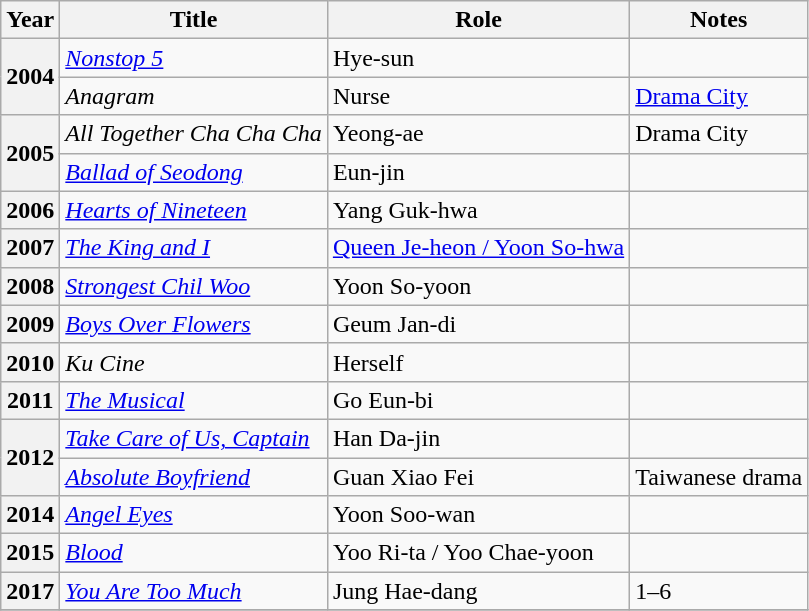<table class="wikitable sortable plainrowheaders">
<tr>
<th scope="col">Year</th>
<th scope="col">Title</th>
<th scope="col">Role</th>
<th scope="col">Notes</th>
</tr>
<tr>
<th scope="row" rowspan=2>2004</th>
<td><em><a href='#'>Nonstop 5</a></em></td>
<td>Hye-sun</td>
<td></td>
</tr>
<tr>
<td><em>Anagram</em></td>
<td>Nurse</td>
<td><a href='#'>Drama City</a></td>
</tr>
<tr>
<th scope="row" rowspan=2>2005</th>
<td><em>All Together Cha Cha Cha</em></td>
<td>Yeong-ae</td>
<td>Drama City</td>
</tr>
<tr>
<td><em><a href='#'>Ballad of Seodong</a></em></td>
<td>Eun-jin</td>
<td></td>
</tr>
<tr>
<th scope="row">2006</th>
<td><em><a href='#'>Hearts of Nineteen</a></em></td>
<td>Yang Guk-hwa</td>
<td></td>
</tr>
<tr>
<th scope="row">2007</th>
<td><em><a href='#'>The King and I</a></em></td>
<td><a href='#'>Queen Je-heon / Yoon So-hwa</a></td>
<td></td>
</tr>
<tr>
<th scope="row">2008</th>
<td><em><a href='#'>Strongest Chil Woo</a></em></td>
<td>Yoon So-yoon</td>
<td></td>
</tr>
<tr>
<th scope="row">2009</th>
<td><em><a href='#'>Boys Over Flowers</a></em></td>
<td>Geum Jan-di</td>
<td></td>
</tr>
<tr>
<th scope="row">2010</th>
<td><em>Ku Cine</em></td>
<td>Herself</td>
<td></td>
</tr>
<tr>
<th scope="row">2011</th>
<td><em><a href='#'>The Musical</a></em></td>
<td>Go Eun-bi</td>
<td></td>
</tr>
<tr>
<th scope="row" rowspan=2>2012</th>
<td><em><a href='#'>Take Care of Us, Captain</a></em></td>
<td>Han Da-jin</td>
<td></td>
</tr>
<tr>
<td><em><a href='#'>Absolute Boyfriend</a></em></td>
<td>Guan Xiao Fei</td>
<td>Taiwanese drama</td>
</tr>
<tr>
<th scope="row">2014</th>
<td><em><a href='#'>Angel Eyes</a></em></td>
<td>Yoon Soo-wan</td>
<td></td>
</tr>
<tr>
<th scope="row">2015</th>
<td><em><a href='#'>Blood</a></em></td>
<td>Yoo Ri-ta / Yoo Chae-yoon</td>
<td></td>
</tr>
<tr>
<th scope="row">2017</th>
<td><em><a href='#'>You Are Too Much</a></em></td>
<td>Jung Hae-dang</td>
<td> 1–6</td>
</tr>
<tr>
</tr>
</table>
